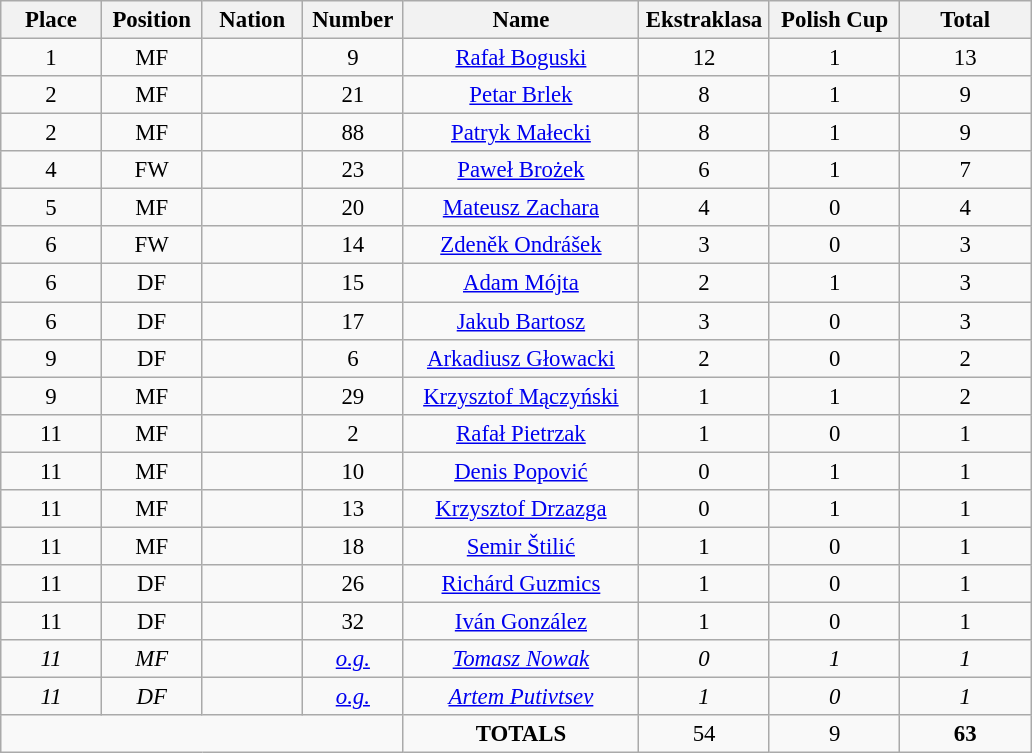<table class="wikitable" style="font-size: 95%; text-align: center;">
<tr>
<th width=60>Place</th>
<th width=60>Position</th>
<th width=60>Nation</th>
<th width=60>Number</th>
<th width=150>Name</th>
<th width=80>Ekstraklasa</th>
<th width=80>Polish Cup</th>
<th width=80><strong>Total</strong></th>
</tr>
<tr>
<td>1</td>
<td>MF</td>
<td></td>
<td>9</td>
<td><a href='#'>Rafał Boguski</a></td>
<td>12</td>
<td>1</td>
<td>13</td>
</tr>
<tr>
<td>2</td>
<td>MF</td>
<td></td>
<td>21</td>
<td><a href='#'>Petar Brlek</a></td>
<td>8</td>
<td>1</td>
<td>9</td>
</tr>
<tr>
<td>2</td>
<td>MF</td>
<td></td>
<td>88</td>
<td><a href='#'>Patryk Małecki</a></td>
<td>8</td>
<td>1</td>
<td>9</td>
</tr>
<tr>
<td>4</td>
<td>FW</td>
<td></td>
<td>23</td>
<td><a href='#'>Paweł Brożek</a></td>
<td>6</td>
<td>1</td>
<td>7</td>
</tr>
<tr>
<td>5</td>
<td>MF</td>
<td></td>
<td>20</td>
<td><a href='#'>Mateusz Zachara</a></td>
<td>4</td>
<td>0</td>
<td>4</td>
</tr>
<tr>
<td>6</td>
<td>FW</td>
<td></td>
<td>14</td>
<td><a href='#'>Zdeněk Ondrášek</a></td>
<td>3</td>
<td>0</td>
<td>3</td>
</tr>
<tr>
<td>6</td>
<td>DF</td>
<td></td>
<td>15</td>
<td><a href='#'>Adam Mójta</a></td>
<td>2</td>
<td>1</td>
<td>3</td>
</tr>
<tr>
<td>6</td>
<td>DF</td>
<td></td>
<td>17</td>
<td><a href='#'>Jakub Bartosz</a></td>
<td>3</td>
<td>0</td>
<td>3</td>
</tr>
<tr>
<td>9</td>
<td>DF</td>
<td></td>
<td>6</td>
<td><a href='#'>Arkadiusz Głowacki</a></td>
<td>2</td>
<td>0</td>
<td>2</td>
</tr>
<tr>
<td>9</td>
<td>MF</td>
<td></td>
<td>29</td>
<td><a href='#'>Krzysztof Mączyński</a></td>
<td>1</td>
<td>1</td>
<td>2</td>
</tr>
<tr>
<td>11</td>
<td>MF</td>
<td></td>
<td>2</td>
<td><a href='#'>Rafał Pietrzak</a></td>
<td>1</td>
<td>0</td>
<td>1</td>
</tr>
<tr>
<td>11</td>
<td>MF</td>
<td></td>
<td>10</td>
<td><a href='#'>Denis Popović</a></td>
<td>0</td>
<td>1</td>
<td>1</td>
</tr>
<tr>
<td>11</td>
<td>MF</td>
<td></td>
<td>13</td>
<td><a href='#'>Krzysztof Drzazga</a></td>
<td>0</td>
<td>1</td>
<td>1</td>
</tr>
<tr>
<td>11</td>
<td>MF</td>
<td></td>
<td>18</td>
<td><a href='#'>Semir Štilić</a></td>
<td>1</td>
<td>0</td>
<td>1</td>
</tr>
<tr>
<td>11</td>
<td>DF</td>
<td></td>
<td>26</td>
<td><a href='#'>Richárd Guzmics</a></td>
<td>1</td>
<td>0</td>
<td>1</td>
</tr>
<tr>
<td>11</td>
<td>DF</td>
<td></td>
<td>32</td>
<td><a href='#'>Iván González</a></td>
<td>1</td>
<td>0</td>
<td>1</td>
</tr>
<tr>
<td><em>11</em></td>
<td><em>MF</em></td>
<td></td>
<td><em><a href='#'>o.g.</a></em></td>
<td><em><a href='#'>Tomasz Nowak</a></em></td>
<td><em>0</em></td>
<td><em>1</em></td>
<td><em>1</em></td>
</tr>
<tr>
<td><em>11</em></td>
<td><em>DF</em></td>
<td></td>
<td><em><a href='#'>o.g.</a></em></td>
<td><em><a href='#'>Artem Putivtsev</a></em></td>
<td><em>1</em></td>
<td><em>0</em></td>
<td><em>1</em></td>
</tr>
<tr>
<td colspan="4"></td>
<td><strong>TOTALS</strong></td>
<td>54</td>
<td>9</td>
<td><strong>63</strong></td>
</tr>
</table>
